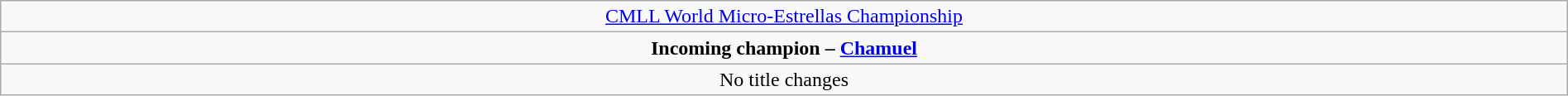<table class="wikitable" style="text-align:center; width:100%;">
<tr>
<td colspan="5" style="text-align: center;"><a href='#'>CMLL World Micro-Estrellas Championship</a></td>
</tr>
<tr>
<td colspan="5" style="text-align: center;"><strong>Incoming champion – <a href='#'>Chamuel</a></strong></td>
</tr>
<tr>
<td colspan="5">No title changes</td>
</tr>
</table>
